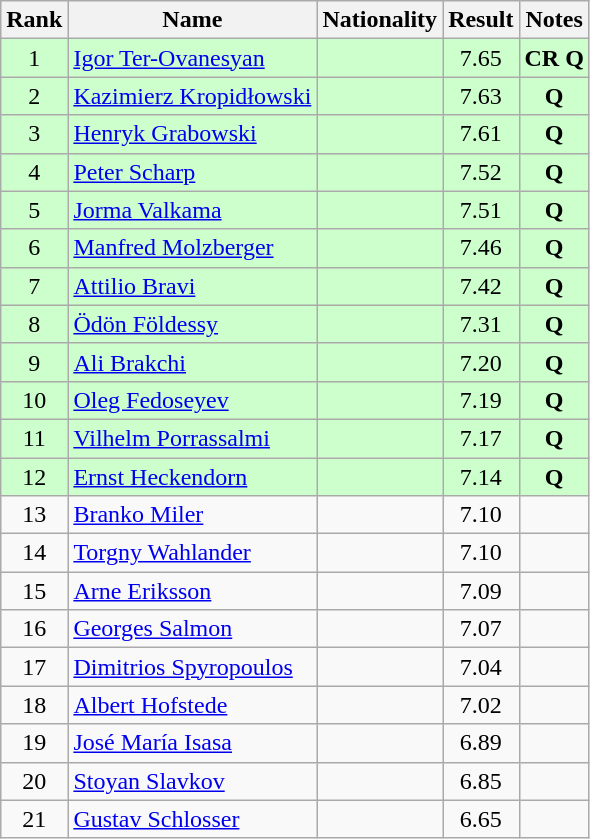<table class="wikitable sortable" style="text-align:center">
<tr>
<th>Rank</th>
<th>Name</th>
<th>Nationality</th>
<th>Result</th>
<th>Notes</th>
</tr>
<tr bgcolor=ccffcc>
<td>1</td>
<td align=left><a href='#'>Igor Ter-Ovanesyan</a></td>
<td align=left></td>
<td>7.65</td>
<td><strong>CR Q</strong></td>
</tr>
<tr bgcolor=ccffcc>
<td>2</td>
<td align=left><a href='#'>Kazimierz Kropidłowski</a></td>
<td align=left></td>
<td>7.63</td>
<td><strong>Q</strong></td>
</tr>
<tr bgcolor=ccffcc>
<td>3</td>
<td align=left><a href='#'>Henryk Grabowski</a></td>
<td align=left></td>
<td>7.61</td>
<td><strong>Q</strong></td>
</tr>
<tr bgcolor=ccffcc>
<td>4</td>
<td align=left><a href='#'>Peter Scharp</a></td>
<td align=left></td>
<td>7.52</td>
<td><strong>Q</strong></td>
</tr>
<tr bgcolor=ccffcc>
<td>5</td>
<td align=left><a href='#'>Jorma Valkama</a></td>
<td align=left></td>
<td>7.51</td>
<td><strong>Q</strong></td>
</tr>
<tr bgcolor=ccffcc>
<td>6</td>
<td align=left><a href='#'>Manfred Molzberger</a></td>
<td align=left></td>
<td>7.46</td>
<td><strong>Q</strong></td>
</tr>
<tr bgcolor=ccffcc>
<td>7</td>
<td align=left><a href='#'>Attilio Bravi</a></td>
<td align=left></td>
<td>7.42</td>
<td><strong>Q</strong></td>
</tr>
<tr bgcolor=ccffcc>
<td>8</td>
<td align=left><a href='#'>Ödön Földessy</a></td>
<td align=left></td>
<td>7.31</td>
<td><strong>Q</strong></td>
</tr>
<tr bgcolor=ccffcc>
<td>9</td>
<td align=left><a href='#'>Ali Brakchi</a></td>
<td align=left></td>
<td>7.20</td>
<td><strong>Q</strong></td>
</tr>
<tr bgcolor=ccffcc>
<td>10</td>
<td align=left><a href='#'>Oleg Fedoseyev</a></td>
<td align=left></td>
<td>7.19</td>
<td><strong>Q</strong></td>
</tr>
<tr bgcolor=ccffcc>
<td>11</td>
<td align=left><a href='#'>Vilhelm Porrassalmi</a></td>
<td align=left></td>
<td>7.17</td>
<td><strong>Q</strong></td>
</tr>
<tr bgcolor=ccffcc>
<td>12</td>
<td align=left><a href='#'>Ernst Heckendorn</a></td>
<td align=left></td>
<td>7.14</td>
<td><strong>Q</strong></td>
</tr>
<tr>
<td>13</td>
<td align=left><a href='#'>Branko Miler</a></td>
<td align=left></td>
<td>7.10</td>
<td></td>
</tr>
<tr>
<td>14</td>
<td align=left><a href='#'>Torgny Wahlander</a></td>
<td align=left></td>
<td>7.10</td>
<td></td>
</tr>
<tr>
<td>15</td>
<td align=left><a href='#'>Arne Eriksson</a></td>
<td align=left></td>
<td>7.09</td>
<td></td>
</tr>
<tr>
<td>16</td>
<td align=left><a href='#'>Georges Salmon</a></td>
<td align=left></td>
<td>7.07</td>
<td></td>
</tr>
<tr>
<td>17</td>
<td align=left><a href='#'>Dimitrios Spyropoulos</a></td>
<td align=left></td>
<td>7.04</td>
<td></td>
</tr>
<tr>
<td>18</td>
<td align=left><a href='#'>Albert Hofstede</a></td>
<td align=left></td>
<td>7.02</td>
<td></td>
</tr>
<tr>
<td>19</td>
<td align=left><a href='#'>José María Isasa</a></td>
<td align=left></td>
<td>6.89</td>
<td></td>
</tr>
<tr>
<td>20</td>
<td align=left><a href='#'>Stoyan Slavkov</a></td>
<td align=left></td>
<td>6.85</td>
<td></td>
</tr>
<tr>
<td>21</td>
<td align=left><a href='#'>Gustav Schlosser</a></td>
<td align=left></td>
<td>6.65</td>
<td></td>
</tr>
</table>
